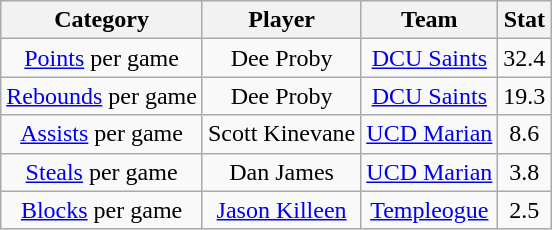<table class="wikitable" style="text-align:center">
<tr>
<th>Category</th>
<th>Player</th>
<th>Team</th>
<th>Stat</th>
</tr>
<tr>
<td><a href='#'>Points</a> per game</td>
<td>Dee Proby</td>
<td><a href='#'>DCU Saints</a></td>
<td>32.4</td>
</tr>
<tr>
<td><a href='#'>Rebounds</a> per game</td>
<td>Dee Proby</td>
<td><a href='#'>DCU Saints</a></td>
<td>19.3</td>
</tr>
<tr>
<td><a href='#'>Assists</a> per game</td>
<td>Scott Kinevane</td>
<td><a href='#'>UCD Marian</a></td>
<td>8.6</td>
</tr>
<tr>
<td><a href='#'>Steals</a> per game</td>
<td>Dan James</td>
<td><a href='#'>UCD Marian</a></td>
<td>3.8</td>
</tr>
<tr>
<td><a href='#'>Blocks</a> per game</td>
<td><a href='#'>Jason Killeen</a></td>
<td><a href='#'>Templeogue</a></td>
<td>2.5</td>
</tr>
</table>
